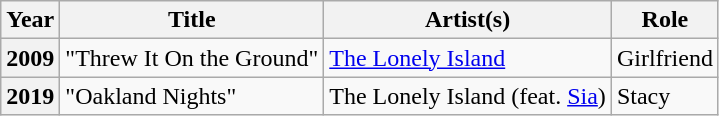<table class="wikitable sortable plainrowheaders">
<tr>
<th scope="col">Year</th>
<th scope="col">Title</th>
<th scope="col">Artist(s)</th>
<th scope="col">Role</th>
</tr>
<tr>
<th scope="row">2009</th>
<td>"Threw It On the Ground"</td>
<td><a href='#'>The Lonely Island</a></td>
<td>Girlfriend</td>
</tr>
<tr>
<th scope="row">2019</th>
<td>"Oakland Nights"</td>
<td>The Lonely Island (feat. <a href='#'>Sia</a>)</td>
<td>Stacy</td>
</tr>
</table>
